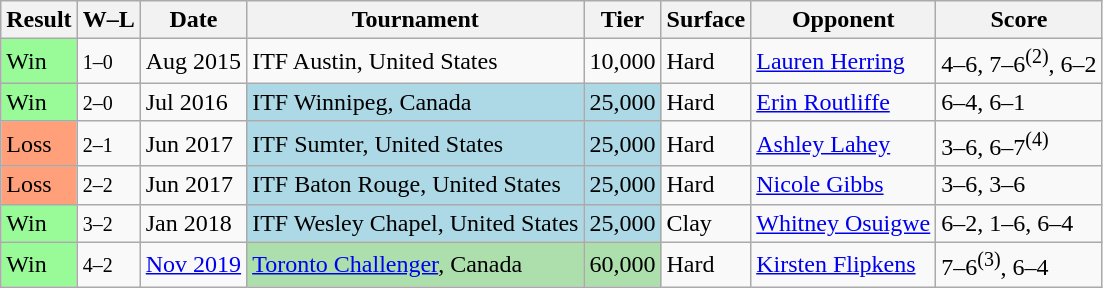<table class="sortable wikitable">
<tr>
<th>Result</th>
<th class="unsortable">W–L</th>
<th>Date</th>
<th>Tournament</th>
<th>Tier</th>
<th>Surface</th>
<th>Opponent</th>
<th class="unsortable">Score</th>
</tr>
<tr>
<td bgcolor=98FB98>Win</td>
<td><small>1–0</small></td>
<td>Aug 2015</td>
<td style="background:f0f8ff;">ITF Austin, United States</td>
<td style="background:f0f8ff;">10,000</td>
<td>Hard</td>
<td> <a href='#'>Lauren Herring</a></td>
<td>4–6, 7–6<sup>(2)</sup>, 6–2</td>
</tr>
<tr>
<td bgcolor=98FB98>Win</td>
<td><small>2–0</small></td>
<td>Jul 2016</td>
<td style="background:lightblue;">ITF Winnipeg, Canada</td>
<td style="background:lightblue;">25,000</td>
<td>Hard</td>
<td> <a href='#'>Erin Routliffe</a></td>
<td>6–4, 6–1</td>
</tr>
<tr>
<td bgcolor=FFA07A>Loss</td>
<td><small>2–1</small></td>
<td>Jun 2017</td>
<td style="background:lightblue;">ITF Sumter, United States</td>
<td style="background:lightblue;">25,000</td>
<td>Hard</td>
<td> <a href='#'>Ashley Lahey</a></td>
<td>3–6, 6–7<sup>(4)</sup></td>
</tr>
<tr>
<td bgcolor=FFA07A>Loss</td>
<td><small>2–2</small></td>
<td>Jun 2017</td>
<td style="background:lightblue;">ITF Baton Rouge, United States</td>
<td style="background:lightblue;">25,000</td>
<td>Hard</td>
<td> <a href='#'>Nicole Gibbs</a></td>
<td>3–6, 3–6</td>
</tr>
<tr>
<td bgcolor=98FB98>Win</td>
<td><small>3–2</small></td>
<td>Jan 2018</td>
<td style="background:lightblue;">ITF Wesley Chapel, United States</td>
<td style="background:lightblue;">25,000</td>
<td>Clay</td>
<td> <a href='#'>Whitney Osuigwe</a></td>
<td>6–2, 1–6, 6–4</td>
</tr>
<tr>
<td bgcolor=98FB98>Win</td>
<td><small>4–2</small></td>
<td><a href='#'>Nov 2019</a></td>
<td style="background:#addfad;"><a href='#'>Toronto Challenger</a>, Canada</td>
<td style="background:#addfad;">60,000</td>
<td>Hard</td>
<td> <a href='#'>Kirsten Flipkens</a></td>
<td>7–6<sup>(3)</sup>, 6–4</td>
</tr>
</table>
